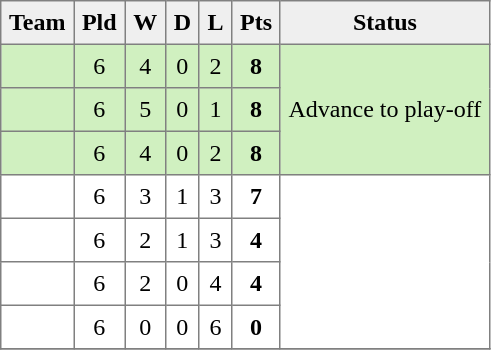<table style=border-collapse:collapse border=1 cellspacing=0 cellpadding=5>
<tr align=center bgcolor=#efefef>
<th>Team</th>
<th>Pld</th>
<th>W</th>
<th>D</th>
<th>L</th>
<th>Pts</th>
<th>Status</th>
</tr>
<tr align=center style="background:#D0F0C0;">
<td style="text-align:left;"> </td>
<td>6</td>
<td>4</td>
<td>0</td>
<td>2</td>
<td><strong>8</strong></td>
<td rowspan=3>Advance to play-off</td>
</tr>
<tr align=center style="background:#D0F0C0;">
<td style="text-align:left;"> </td>
<td>6</td>
<td>5</td>
<td>0</td>
<td>1</td>
<td><strong>8</strong></td>
</tr>
<tr align=center style="background:#D0F0C0;">
<td style="text-align:left;"> </td>
<td>6</td>
<td>4</td>
<td>0</td>
<td>2</td>
<td><strong>8</strong></td>
</tr>
<tr align=center style="background:#FFFFFF;">
<td style="text-align:left;"> </td>
<td>6</td>
<td>3</td>
<td>1</td>
<td>3</td>
<td><strong>7</strong></td>
<td rowspan=4></td>
</tr>
<tr align=center style="background:#FFFFFF;">
<td style="text-align:left;"> </td>
<td>6</td>
<td>2</td>
<td>1</td>
<td>3</td>
<td><strong>4</strong></td>
</tr>
<tr align=center style="background:#FFFFFF;">
<td style="text-align:left;"> </td>
<td>6</td>
<td>2</td>
<td>0</td>
<td>4</td>
<td><strong>4</strong></td>
</tr>
<tr align=center style="background:#FFFFFF;">
<td style="text-align:left;"> </td>
<td>6</td>
<td>0</td>
<td>0</td>
<td>6</td>
<td><strong>0</strong></td>
</tr>
<tr align=center style="background:#FFFFFF;">
</tr>
</table>
